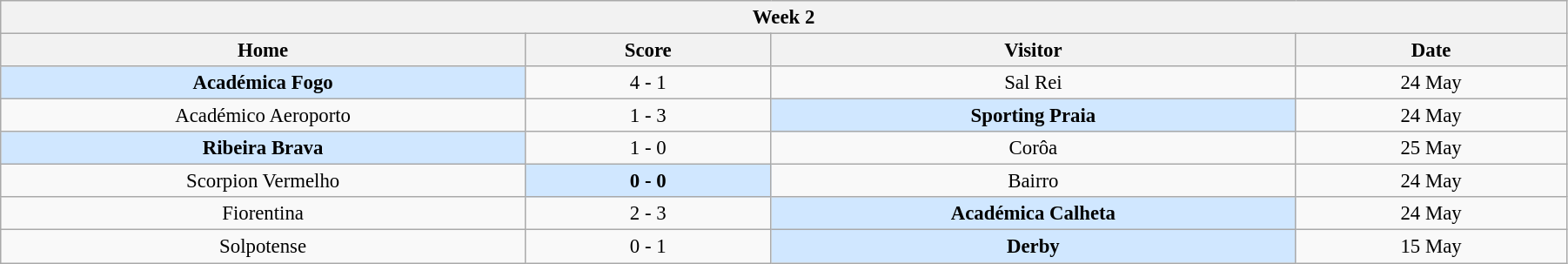<table class="wikitable" style="font-size:95%; text-align: center; width: 95%;">
<tr>
<th colspan="12" style="with: 100%;" align=center>Week 2</th>
</tr>
<tr>
<th width="200">Home</th>
<th width="90">Score</th>
<th width="200">Visitor</th>
<th width="100">Date</th>
</tr>
<tr align=center>
<td bgcolor=#D0E7FF><strong>Académica Fogo</strong></td>
<td>4 - 1</td>
<td>Sal Rei</td>
<td>24 May</td>
</tr>
<tr align=center>
<td>Académico Aeroporto</td>
<td>1 - 3</td>
<td bgcolor=#D0E7FF><strong>Sporting Praia</strong></td>
<td>24 May</td>
</tr>
<tr align=center>
<td bgcolor=#D0E7FF><strong>Ribeira Brava</strong></td>
<td>1 - 0</td>
<td>Corôa</td>
<td>25 May</td>
</tr>
<tr align=center>
<td>Scorpion Vermelho</td>
<td bgcolor=#D0E7FF><strong>0 - 0</strong></td>
<td>Bairro</td>
<td>24 May</td>
</tr>
<tr align=center>
<td>Fiorentina</td>
<td>2 - 3</td>
<td bgcolor=#D0E7FF><strong>Académica Calheta</strong></td>
<td>24 May</td>
</tr>
<tr align=center>
<td>Solpotense</td>
<td>0 - 1</td>
<td bgcolor=#D0E7FF><strong>Derby</strong></td>
<td>15 May</td>
</tr>
</table>
